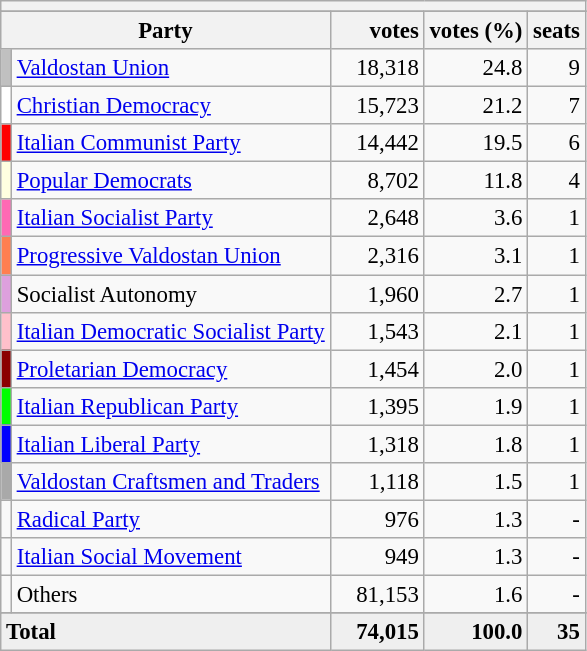<table class="wikitable" style="font-size:95%">
<tr>
<th colspan=5></th>
</tr>
<tr>
</tr>
<tr bgcolor="EFEFEF">
<th colspan=2>Party</th>
<th>      votes</th>
<th>votes (%)</th>
<th>seats</th>
</tr>
<tr>
<td bgcolor=Silver></td>
<td><a href='#'>Valdostan Union</a></td>
<td align=right>18,318</td>
<td align=right>24.8</td>
<td align=right>9</td>
</tr>
<tr>
<td bgcolor=White></td>
<td><a href='#'>Christian Democracy</a></td>
<td align=right>15,723</td>
<td align=right>21.2</td>
<td align=right>7</td>
</tr>
<tr>
<td bgcolor=Red></td>
<td><a href='#'>Italian Communist Party</a></td>
<td align=right>14,442</td>
<td align=right>19.5</td>
<td align=right>6</td>
</tr>
<tr>
<td bgcolor=Lightyellow></td>
<td><a href='#'>Popular Democrats</a></td>
<td align=right>8,702</td>
<td align=right>11.8</td>
<td align=right>4</td>
</tr>
<tr>
<td bgcolor=Hotpink></td>
<td><a href='#'>Italian Socialist Party</a></td>
<td align=right>2,648</td>
<td align=right>3.6</td>
<td align=right>1</td>
</tr>
<tr>
<td bgcolor=Coral></td>
<td><a href='#'>Progressive Valdostan Union</a></td>
<td align=right>2,316</td>
<td align=right>3.1</td>
<td align=right>1</td>
</tr>
<tr>
<td bgcolor=Plum></td>
<td>Socialist Autonomy</td>
<td align=right>1,960</td>
<td align=right>2.7</td>
<td align=right>1</td>
</tr>
<tr>
<td bgcolor=Pink></td>
<td><a href='#'>Italian Democratic Socialist Party</a></td>
<td align=right>1,543</td>
<td align=right>2.1</td>
<td align=right>1</td>
</tr>
<tr>
<td bgcolor=Darkred></td>
<td><a href='#'>Proletarian Democracy</a></td>
<td align=right>1,454</td>
<td align=right>2.0</td>
<td align=right>1</td>
</tr>
<tr>
<td bgcolor=Lime></td>
<td><a href='#'>Italian Republican Party</a></td>
<td align=right>1,395</td>
<td align=right>1.9</td>
<td align=right>1</td>
</tr>
<tr>
<td bgcolor=Blue></td>
<td><a href='#'>Italian Liberal Party</a></td>
<td align=right>1,318</td>
<td align=right>1.8</td>
<td align=right>1</td>
</tr>
<tr>
<td bgcolor=Darkgray></td>
<td><a href='#'>Valdostan Craftsmen and Traders</a></td>
<td align=right>1,118</td>
<td align=right>1.5</td>
<td align=right>1</td>
</tr>
<tr>
<td bgcolor=></td>
<td><a href='#'>Radical Party</a></td>
<td align=right>976</td>
<td align=right>1.3</td>
<td align=right>-</td>
</tr>
<tr>
<td bgcolor=></td>
<td><a href='#'>Italian Social Movement</a></td>
<td align=right>949</td>
<td align=right>1.3</td>
<td align=right>-</td>
</tr>
<tr>
<td bgcolor=></td>
<td>Others</td>
<td align=right>81,153</td>
<td align=right>1.6</td>
<td align=right>-</td>
</tr>
<tr>
</tr>
<tr bgcolor="EFEFEF">
<td colspan=2><strong>Total</strong></td>
<td align=right><strong>74,015</strong></td>
<td align=right><strong>100.0</strong></td>
<td align=right><strong>35</strong></td>
</tr>
</table>
